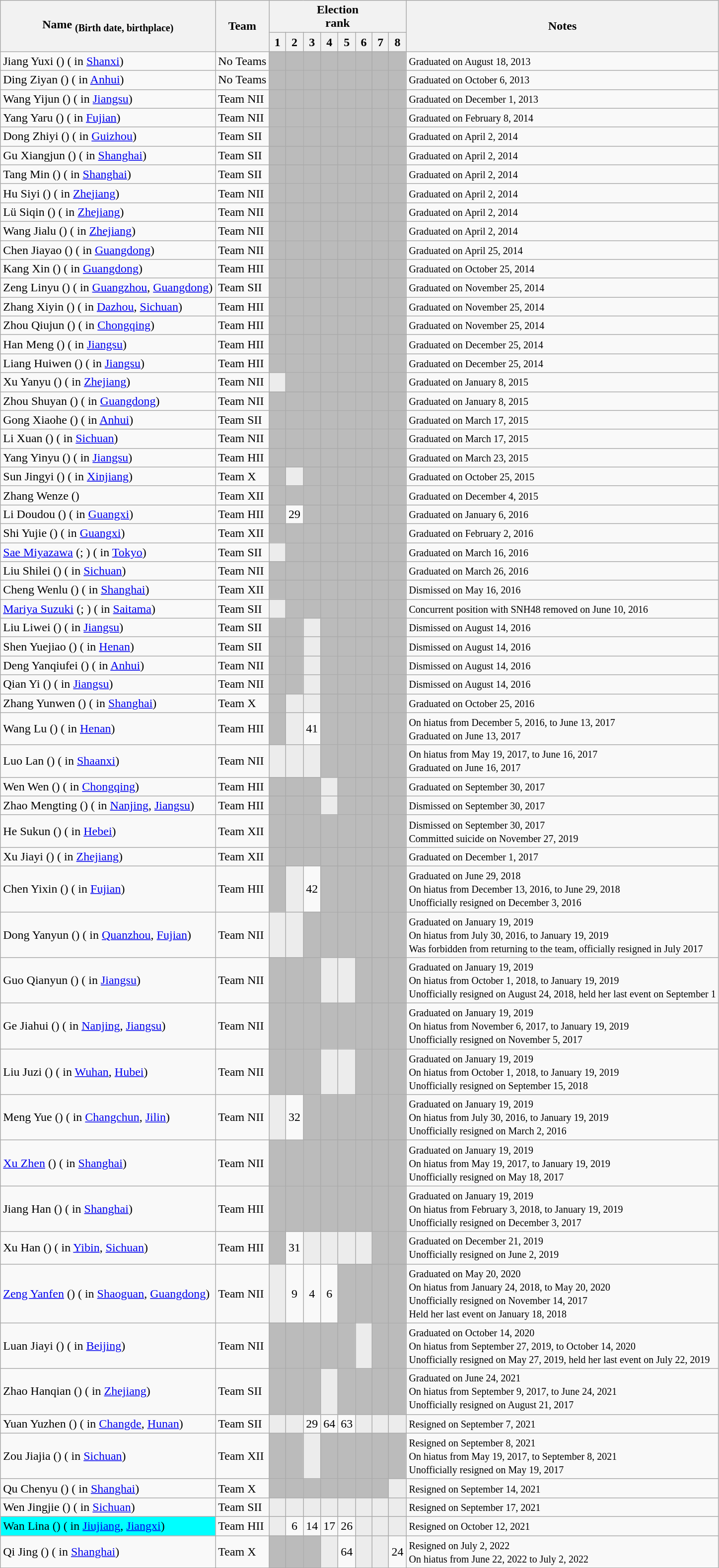<table class="wikitable" style="text-align:center;">
<tr>
<th rowspan="2">Name <sub>(Birth date, birthplace)</sub></th>
<th rowspan="2">Team</th>
<th colspan="8">Election<br>rank</th>
<th rowspan="2">Notes</th>
</tr>
<tr>
<th style="width:15px;">1</th>
<th style="width:15px;">2</th>
<th style="width:15px;">3</th>
<th style="width:15px;">4</th>
<th style="width:15px;">5</th>
<th style="width:15px;">6</th>
<th style="width:15px;">7</th>
<th style="width:15px;">8</th>
</tr>
<tr>
<td style="text-align:left;">Jiang Yuxi () ( in <a href='#'>Shanxi</a>)</td>
<td style="text-align:left;">No Teams</td>
<td style="background:#bbb;"> </td>
<td style="background:#bbb;"> </td>
<td style="background:#bbb;"> </td>
<td style="background:#bbb;"> </td>
<td style="background:#bbb;"> </td>
<td style="background:#bbb;"> </td>
<td style="background:#bbb;"> </td>
<td style="background:#bbb;"> </td>
<td style="text-align:left;"><small>Graduated on August 18, 2013</small></td>
</tr>
<tr>
<td style="text-align:left;">Ding Ziyan () ( in <a href='#'>Anhui</a>)</td>
<td style="text-align:left;">No Teams</td>
<td style="background:#bbb;"> </td>
<td style="background:#bbb;"> </td>
<td style="background:#bbb;"> </td>
<td style="background:#bbb;"> </td>
<td style="background:#bbb;"> </td>
<td style="background:#bbb;"> </td>
<td style="background:#bbb;"> </td>
<td style="background:#bbb;"> </td>
<td style="text-align:left;"><small>Graduated on October 6, 2013</small></td>
</tr>
<tr>
<td style="text-align:left;">Wang Yijun () ( in <a href='#'>Jiangsu</a>)</td>
<td style="text-align:left;">Team NII</td>
<td style="background:#bbb;"> </td>
<td style="background:#bbb;"> </td>
<td style="background:#bbb;"> </td>
<td style="background:#bbb;"> </td>
<td style="background:#bbb;"> </td>
<td style="background:#bbb;"> </td>
<td style="background:#bbb;"> </td>
<td style="background:#bbb;"> </td>
<td style="text-align:left;"><small>Graduated on December 1, 2013</small></td>
</tr>
<tr>
<td style="text-align:left;">Yang Yaru () ( in <a href='#'>Fujian</a>)</td>
<td style="text-align:left;">Team NII</td>
<td style="background:#bbb;"> </td>
<td style="background:#bbb;"> </td>
<td style="background:#bbb;"> </td>
<td style="background:#bbb;"> </td>
<td style="background:#bbb;"> </td>
<td style="background:#bbb;"> </td>
<td style="background:#bbb;"> </td>
<td style="background:#bbb;"> </td>
<td style="text-align:left;"><small>Graduated on February 8, 2014</small></td>
</tr>
<tr>
<td style="text-align:left;">Dong Zhiyi () ( in <a href='#'>Guizhou</a>)</td>
<td style="text-align:left;">Team SII</td>
<td style="background:#bbb;"> </td>
<td style="background:#bbb;"> </td>
<td style="background:#bbb;"> </td>
<td style="background:#bbb;"> </td>
<td style="background:#bbb;"> </td>
<td style="background:#bbb;"> </td>
<td style="background:#bbb;"> </td>
<td style="background:#bbb;"> </td>
<td style="text-align:left;"><small>Graduated on April 2, 2014</small></td>
</tr>
<tr>
<td style="text-align:left;">Gu Xiangjun () ( in <a href='#'>Shanghai</a>)</td>
<td style="text-align:left;">Team SII</td>
<td style="background:#bbb;"> </td>
<td style="background:#bbb;"> </td>
<td style="background:#bbb;"> </td>
<td style="background:#bbb;"> </td>
<td style="background:#bbb;"> </td>
<td style="background:#bbb;"> </td>
<td style="background:#bbb;"> </td>
<td style="background:#bbb;"> </td>
<td style="text-align:left;"><small>Graduated on April 2, 2014</small></td>
</tr>
<tr>
<td style="text-align:left;">Tang Min () ( in <a href='#'>Shanghai</a>)</td>
<td style="text-align:left;">Team SII</td>
<td style="background:#bbb;"> </td>
<td style="background:#bbb;"> </td>
<td style="background:#bbb;"> </td>
<td style="background:#bbb;"> </td>
<td style="background:#bbb;"> </td>
<td style="background:#bbb;"> </td>
<td style="background:#bbb;"> </td>
<td style="background:#bbb;"> </td>
<td style="text-align:left;"><small>Graduated on April 2, 2014</small></td>
</tr>
<tr>
<td style="text-align:left;">Hu Siyi () ( in <a href='#'>Zhejiang</a>)</td>
<td style="text-align:left;">Team NII</td>
<td style="background:#bbb;"> </td>
<td style="background:#bbb;"> </td>
<td style="background:#bbb;"> </td>
<td style="background:#bbb;"> </td>
<td style="background:#bbb;"> </td>
<td style="background:#bbb;"> </td>
<td style="background:#bbb;"> </td>
<td style="background:#bbb;"> </td>
<td style="text-align:left;"><small>Graduated on April 2, 2014</small></td>
</tr>
<tr>
<td style="text-align:left;">Lü Siqin () ( in <a href='#'>Zhejiang</a>)</td>
<td style="text-align:left;">Team NII</td>
<td style="background:#bbb;"> </td>
<td style="background:#bbb;"> </td>
<td style="background:#bbb;"> </td>
<td style="background:#bbb;"> </td>
<td style="background:#bbb;"> </td>
<td style="background:#bbb;"> </td>
<td style="background:#bbb;"> </td>
<td style="background:#bbb;"> </td>
<td style="text-align:left;"><small>Graduated on April 2, 2014</small></td>
</tr>
<tr>
<td style="text-align:left;">Wang Jialu () ( in <a href='#'>Zhejiang</a>)</td>
<td style="text-align:left;">Team NII</td>
<td style="background:#bbb;"> </td>
<td style="background:#bbb;"> </td>
<td style="background:#bbb;"> </td>
<td style="background:#bbb;"> </td>
<td style="background:#bbb;"> </td>
<td style="background:#bbb;"> </td>
<td style="background:#bbb;"> </td>
<td style="background:#bbb;"> </td>
<td style="text-align:left;"><small>Graduated on April 2, 2014</small></td>
</tr>
<tr>
<td style="text-align:left;">Chen Jiayao () ( in <a href='#'>Guangdong</a>)</td>
<td style="text-align:left;">Team NII</td>
<td style="background:#bbb;"> </td>
<td style="background:#bbb;"> </td>
<td style="background:#bbb;"> </td>
<td style="background:#bbb;"> </td>
<td style="background:#bbb;"> </td>
<td style="background:#bbb;"> </td>
<td style="background:#bbb;"> </td>
<td style="background:#bbb;"> </td>
<td style="text-align:left;"><small>Graduated on April 25, 2014</small></td>
</tr>
<tr>
<td style="text-align:left;">Kang Xin () ( in <a href='#'>Guangdong</a>)</td>
<td style="text-align:left;">Team HII</td>
<td style="background:#bbb;"> </td>
<td style="background:#bbb;"> </td>
<td style="background:#bbb;"> </td>
<td style="background:#bbb;"> </td>
<td style="background:#bbb;"> </td>
<td style="background:#bbb;"> </td>
<td style="background:#bbb;"> </td>
<td style="background:#bbb;"> </td>
<td style="text-align:left;"><small>Graduated on October 25, 2014</small></td>
</tr>
<tr>
<td style="text-align:left;">Zeng Linyu () ( in <a href='#'>Guangzhou</a>, <a href='#'>Guangdong</a>)</td>
<td style="text-align:left;">Team SII</td>
<td style="background:#bbb;"> </td>
<td style="background:#bbb;"> </td>
<td style="background:#bbb;"> </td>
<td style="background:#bbb;"> </td>
<td style="background:#bbb;"> </td>
<td style="background:#bbb;"> </td>
<td style="background:#bbb;"> </td>
<td style="background:#bbb;"> </td>
<td style="text-align:left;"><small>Graduated on November 25, 2014</small></td>
</tr>
<tr>
<td style="text-align:left;">Zhang Xiyin () ( in <a href='#'>Dazhou</a>, <a href='#'>Sichuan</a>)</td>
<td style="text-align:left;">Team HII</td>
<td style="background:#bbb;"> </td>
<td style="background:#bbb;"> </td>
<td style="background:#bbb;"> </td>
<td style="background:#bbb;"> </td>
<td style="background:#bbb;"> </td>
<td style="background:#bbb;"> </td>
<td style="background:#bbb;"> </td>
<td style="background:#bbb;"> </td>
<td style="text-align:left;"><small>Graduated on November 25, 2014</small></td>
</tr>
<tr>
<td style="text-align:left;">Zhou Qiujun () ( in <a href='#'>Chongqing</a>)</td>
<td style="text-align:left;">Team HII</td>
<td style="background:#bbb;"> </td>
<td style="background:#bbb;"> </td>
<td style="background:#bbb;"> </td>
<td style="background:#bbb;"> </td>
<td style="background:#bbb;"> </td>
<td style="background:#bbb;"> </td>
<td style="background:#bbb;"> </td>
<td style="background:#bbb;"> </td>
<td style="text-align:left;"><small>Graduated on November 25, 2014</small></td>
</tr>
<tr>
<td style="text-align:left;">Han Meng () ( in <a href='#'>Jiangsu</a>)</td>
<td style="text-align:left;">Team HII</td>
<td style="background:#bbb;"> </td>
<td style="background:#bbb;"> </td>
<td style="background:#bbb;"> </td>
<td style="background:#bbb;"> </td>
<td style="background:#bbb;"> </td>
<td style="background:#bbb;"> </td>
<td style="background:#bbb;"> </td>
<td style="background:#bbb;"> </td>
<td style="text-align:left;"><small>Graduated on December 25, 2014</small></td>
</tr>
<tr>
<td style="text-align:left;">Liang Huiwen () ( in <a href='#'>Jiangsu</a>)</td>
<td style="text-align:left;">Team HII</td>
<td style="background:#bbb;"> </td>
<td style="background:#bbb;"> </td>
<td style="background:#bbb;"> </td>
<td style="background:#bbb;"> </td>
<td style="background:#bbb;"> </td>
<td style="background:#bbb;"> </td>
<td style="background:#bbb;"> </td>
<td style="background:#bbb;"> </td>
<td style="text-align:left;"><small>Graduated on December 25, 2014</small></td>
</tr>
<tr>
<td style="text-align:left;">Xu Yanyu () ( in <a href='#'>Zhejiang</a>)</td>
<td style="text-align:left;">Team NII</td>
<td style="background:#ececec; color:gray;"></td>
<td style="background:#bbb;"> </td>
<td style="background:#bbb;"> </td>
<td style="background:#bbb;"> </td>
<td style="background:#bbb;"> </td>
<td style="background:#bbb;"> </td>
<td style="background:#bbb;"> </td>
<td style="background:#bbb;"> </td>
<td style="text-align:left;"><small>Graduated on January 8, 2015</small></td>
</tr>
<tr>
<td style="text-align:left;">Zhou Shuyan () ( in <a href='#'>Guangdong</a>)</td>
<td style="text-align:left;">Team NII</td>
<td style="background:#bbb;"> </td>
<td style="background:#bbb;"> </td>
<td style="background:#bbb;"> </td>
<td style="background:#bbb;"> </td>
<td style="background:#bbb;"> </td>
<td style="background:#bbb;"> </td>
<td style="background:#bbb;"> </td>
<td style="background:#bbb;"> </td>
<td style="text-align:left;"><small>Graduated on January 8, 2015</small></td>
</tr>
<tr>
<td style="text-align:left;">Gong Xiaohe () ( in <a href='#'>Anhui</a>)</td>
<td style="text-align:left;">Team SII</td>
<td style="background:#bbb;"> </td>
<td style="background:#bbb;"> </td>
<td style="background:#bbb;"> </td>
<td style="background:#bbb;"> </td>
<td style="background:#bbb;"> </td>
<td style="background:#bbb;"> </td>
<td style="background:#bbb;"> </td>
<td style="background:#bbb;"> </td>
<td style="text-align:left;"><small>Graduated on March 17, 2015</small></td>
</tr>
<tr>
<td style="text-align:left;">Li Xuan () ( in <a href='#'>Sichuan</a>)</td>
<td style="text-align:left;">Team NII</td>
<td style="background:#bbb;"> </td>
<td style="background:#bbb;"> </td>
<td style="background:#bbb;"> </td>
<td style="background:#bbb;"> </td>
<td style="background:#bbb;"> </td>
<td style="background:#bbb;"> </td>
<td style="background:#bbb;"> </td>
<td style="background:#bbb;"> </td>
<td style="text-align:left;"><small>Graduated on March 17, 2015</small></td>
</tr>
<tr>
<td style="text-align:left;">Yang Yinyu () ( in <a href='#'>Jiangsu</a>)</td>
<td style="text-align:left;">Team HII</td>
<td style="background:#bbb;"> </td>
<td style="background:#bbb;"> </td>
<td style="background:#bbb;"> </td>
<td style="background:#bbb;"> </td>
<td style="background:#bbb;"> </td>
<td style="background:#bbb;"> </td>
<td style="background:#bbb;"> </td>
<td style="background:#bbb;"> </td>
<td style="text-align:left;"><small>Graduated on March 23, 2015</small></td>
</tr>
<tr>
<td style="text-align:left;">Sun Jingyi () ( in <a href='#'>Xinjiang</a>)</td>
<td style="text-align:left;">Team X</td>
<td style="background:#bbb;"> </td>
<td style="background:#ececec; color:gray;"></td>
<td style="background:#bbb;"> </td>
<td style="background:#bbb;"> </td>
<td style="background:#bbb;"> </td>
<td style="background:#bbb;"> </td>
<td style="background:#bbb;"> </td>
<td style="background:#bbb;"> </td>
<td style="text-align:left;"><small>Graduated on October 25, 2015</small></td>
</tr>
<tr>
<td style="text-align:left;">Zhang Wenze ()</td>
<td style="text-align:left;">Team XII</td>
<td style="background:#bbb;"> </td>
<td style="background:#bbb;"> </td>
<td style="background:#bbb;"> </td>
<td style="background:#bbb;"> </td>
<td style="background:#bbb;"> </td>
<td style="background:#bbb;"> </td>
<td style="background:#bbb;"> </td>
<td style="background:#bbb;"> </td>
<td style="text-align:left;"><small>Graduated on December 4, 2015</small></td>
</tr>
<tr>
<td style="text-align:left;">Li Doudou () ( in <a href='#'>Guangxi</a>)</td>
<td style="text-align:left;">Team HII</td>
<td style="background:#bbb;"> </td>
<td>29</td>
<td style="background:#bbb;"> </td>
<td style="background:#bbb;"> </td>
<td style="background:#bbb;"> </td>
<td style="background:#bbb;"> </td>
<td style="background:#bbb;"> </td>
<td style="background:#bbb;"> </td>
<td style="text-align:left;"><small>Graduated on January 6, 2016</small></td>
</tr>
<tr>
<td style="text-align:left;">Shi Yujie () ( in <a href='#'>Guangxi</a>)</td>
<td style="text-align:left;">Team XII</td>
<td style="background:#bbb;"> </td>
<td style="background:#bbb;"> </td>
<td style="background:#bbb;"> </td>
<td style="background:#bbb;"> </td>
<td style="background:#bbb;"> </td>
<td style="background:#bbb;"> </td>
<td style="background:#bbb;"> </td>
<td style="background:#bbb;"> </td>
<td style="text-align:left;"><small>Graduated on February 2, 2016</small></td>
</tr>
<tr>
<td style="text-align:left;"><a href='#'>Sae Miyazawa</a> (; ) ( in <a href='#'>Tokyo</a>)</td>
<td style="text-align:left;">Team SII</td>
<td style="background:#ececec; color:gray;"></td>
<td style="background:#bbb;"> </td>
<td style="background:#bbb;"> </td>
<td style="background:#bbb;"> </td>
<td style="background:#bbb;"> </td>
<td style="background:#bbb;"> </td>
<td style="background:#bbb;"> </td>
<td style="background:#bbb;"> </td>
<td style="text-align:left;"><small>Graduated on March 16, 2016</small></td>
</tr>
<tr>
<td style="text-align:left;">Liu Shilei () ( in <a href='#'>Sichuan</a>)</td>
<td style="text-align:left;">Team NII</td>
<td style="background:#bbb;"> </td>
<td style="background:#bbb;"> </td>
<td style="background:#bbb;"> </td>
<td style="background:#bbb;"> </td>
<td style="background:#bbb;"> </td>
<td style="background:#bbb;"> </td>
<td style="background:#bbb;"> </td>
<td style="background:#bbb;"> </td>
<td style="text-align:left;"><small>Graduated on March 26, 2016</small></td>
</tr>
<tr>
<td style="text-align:left;">Cheng Wenlu () ( in <a href='#'>Shanghai</a>)</td>
<td style="text-align:left;">Team XII</td>
<td style="background:#bbb;"> </td>
<td style="background:#bbb;"> </td>
<td style="background:#bbb;"> </td>
<td style="background:#bbb;"> </td>
<td style="background:#bbb;"> </td>
<td style="background:#bbb;"> </td>
<td style="background:#bbb;"> </td>
<td style="background:#bbb;"> </td>
<td style="text-align:left;"><small>Dismissed on May 16, 2016</small></td>
</tr>
<tr>
<td style="text-align:left;"><a href='#'>Mariya Suzuki</a> (; ) ( in <a href='#'>Saitama</a>)</td>
<td style="text-align:left;">Team SII</td>
<td style="background:#ececec; color:gray;"></td>
<td style="background:#bbb;"> </td>
<td style="background:#bbb;"> </td>
<td style="background:#bbb;"> </td>
<td style="background:#bbb;"> </td>
<td style="background:#bbb;"> </td>
<td style="background:#bbb;"> </td>
<td style="background:#bbb;"> </td>
<td style="text-align:left;"><small>Concurrent position with SNH48 removed on June 10, 2016</small></td>
</tr>
<tr>
<td style="text-align:left;">Liu Liwei () ( in <a href='#'>Jiangsu</a>)</td>
<td style="text-align:left;">Team SII</td>
<td style="background:#bbb;"> </td>
<td style="background:#bbb;"> </td>
<td style="background:#ececec; color:gray;"></td>
<td style="background:#bbb;"> </td>
<td style="background:#bbb;"> </td>
<td style="background:#bbb;"> </td>
<td style="background:#bbb;"> </td>
<td style="background:#bbb;"> </td>
<td style="text-align:left;"><small>Dismissed on August 14, 2016</small></td>
</tr>
<tr>
<td style="text-align:left;">Shen Yuejiao () ( in <a href='#'>Henan</a>)</td>
<td style="text-align:left;">Team SII</td>
<td style="background:#bbb;"> </td>
<td style="background:#bbb;"> </td>
<td style="background:#ececec; color:gray;"></td>
<td style="background:#bbb;"> </td>
<td style="background:#bbb;"> </td>
<td style="background:#bbb;"> </td>
<td style="background:#bbb;"> </td>
<td style="background:#bbb;"> </td>
<td style="text-align:left;"><small>Dismissed on August 14, 2016</small></td>
</tr>
<tr>
<td style="text-align:left;">Deng Yanqiufei () ( in <a href='#'>Anhui</a>)</td>
<td style="text-align:left;">Team NII</td>
<td style="background:#bbb;"> </td>
<td style="background:#bbb;"> </td>
<td style="background:#ececec; color:gray;"></td>
<td style="background:#bbb;"> </td>
<td style="background:#bbb;"> </td>
<td style="background:#bbb;"> </td>
<td style="background:#bbb;"> </td>
<td style="background:#bbb;"> </td>
<td style="text-align:left;"><small>Dismissed on August 14, 2016</small></td>
</tr>
<tr>
<td style="text-align:left;">Qian Yi () ( in <a href='#'>Jiangsu</a>)</td>
<td style="text-align:left;">Team NII</td>
<td style="background:#bbb;"> </td>
<td style="background:#bbb;"> </td>
<td style="background:#ececec; color:gray;"></td>
<td style="background:#bbb;"> </td>
<td style="background:#bbb;"> </td>
<td style="background:#bbb;"> </td>
<td style="background:#bbb;"> </td>
<td style="background:#bbb;"> </td>
<td style="text-align:left;"><small>Dismissed on August 14, 2016</small></td>
</tr>
<tr>
<td style="text-align:left;">Zhang Yunwen () ( in <a href='#'>Shanghai</a>)</td>
<td style="text-align:left;">Team X</td>
<td style="background:#bbb;"> </td>
<td style="background:#ececec; color:gray;"></td>
<td style="background:#ececec; color:gray;"></td>
<td style="background:#bbb;"> </td>
<td style="background:#bbb;"> </td>
<td style="background:#bbb;"> </td>
<td style="background:#bbb;"> </td>
<td style="background:#bbb;"> </td>
<td style="text-align:left;"><small>Graduated on October 25, 2016</small></td>
</tr>
<tr>
<td style="text-align:left;">Wang Lu () ( in <a href='#'>Henan</a>)</td>
<td style="text-align:left;">Team HII</td>
<td style="background:#bbb;"> </td>
<td style="background:#ececec; color:gray;"></td>
<td>41</td>
<td style="background:#bbb;"> </td>
<td style="background:#bbb;"> </td>
<td style="background:#bbb;"> </td>
<td style="background:#bbb;"> </td>
<td style="background:#bbb;"> </td>
<td style="text-align:left;"><small>On hiatus from December 5, 2016, to June 13, 2017 <br> Graduated on June 13, 2017</small></td>
</tr>
<tr>
<td style="text-align:left;">Luo Lan () ( in <a href='#'>Shaanxi</a>)</td>
<td style="text-align:left;">Team NII</td>
<td style="background:#ececec; color:gray;"></td>
<td style="background:#ececec; color:gray;"></td>
<td style="background:#ececec; color:gray;"></td>
<td style="background:#bbb;"> </td>
<td style="background:#bbb;"> </td>
<td style="background:#bbb;"> </td>
<td style="background:#bbb;"> </td>
<td style="background:#bbb;"> </td>
<td style="text-align:left;"><small>On hiatus from May 19, 2017, to June 16, 2017 <br> Graduated on June 16, 2017</small></td>
</tr>
<tr>
<td style="text-align:left;">Wen Wen () ( in <a href='#'>Chongqing</a>)</td>
<td style="text-align:left;">Team HII</td>
<td style="background:#bbb;"> </td>
<td style="background:#bbb;"> </td>
<td style="background:#bbb;"> </td>
<td style="background:#ececec; color:gray;"></td>
<td style="background:#bbb;"> </td>
<td style="background:#bbb;"> </td>
<td style="background:#bbb;"> </td>
<td style="background:#bbb;"> </td>
<td style="text-align:left;"><small>Graduated on September 30, 2017</small></td>
</tr>
<tr>
<td style="text-align:left;">Zhao Mengting () ( in <a href='#'>Nanjing</a>, <a href='#'>Jiangsu</a>)</td>
<td style="text-align:left;">Team HII</td>
<td style="background:#bbb;"> </td>
<td style="background:#bbb;"> </td>
<td style="background:#bbb;"> </td>
<td style="background:#ececec; color:gray;"></td>
<td style="background:#bbb;"> </td>
<td style="background:#bbb;"> </td>
<td style="background:#bbb;"> </td>
<td style="background:#bbb;"> </td>
<td style="text-align:left;"><small>Dismissed on September 30, 2017</small></td>
</tr>
<tr>
<td style="text-align:left;">He Sukun () ( in <a href='#'>Hebei</a>)</td>
<td style="text-align:left;">Team XII</td>
<td style="background:#bbb;"> </td>
<td style="background:#bbb;"> </td>
<td style="background:#bbb;"> </td>
<td style="background:#bbb;"> </td>
<td style="background:#bbb;"> </td>
<td style="background:#bbb;"> </td>
<td style="background:#bbb;"> </td>
<td style="background:#bbb;"> </td>
<td style="text-align:left;"><small>Dismissed on September 30, 2017<br> Committed suicide on November 27, 2019</small></td>
</tr>
<tr>
<td style="text-align:left;">Xu Jiayi () ( in <a href='#'>Zhejiang</a>)</td>
<td style="text-align:left;">Team XII</td>
<td style="background:#bbb;"> </td>
<td style="background:#bbb;"> </td>
<td style="background:#bbb;"> </td>
<td style="background:#bbb;"> </td>
<td style="background:#bbb;"> </td>
<td style="background:#bbb;"> </td>
<td style="background:#bbb;"> </td>
<td style="background:#bbb;"> </td>
<td style="text-align:left;"><small>Graduated on December 1, 2017</small></td>
</tr>
<tr>
<td style="text-align:left;">Chen Yixin () ( in <a href='#'>Fujian</a>)</td>
<td style="text-align:left;">Team HII</td>
<td style="background:#bbb;"> </td>
<td style="background:#ececec; color:gray;"></td>
<td>42</td>
<td style="background:#bbb;"> </td>
<td style="background:#bbb;"> </td>
<td style="background:#bbb;"> </td>
<td style="background:#bbb;"> </td>
<td style="background:#bbb;"> </td>
<td style="text-align:left;"><small>Graduated on June 29, 2018<br>On hiatus from December 13, 2016, to June 29, 2018<br>Unofficially resigned on December 3, 2016</small></td>
</tr>
<tr>
<td style="text-align:left;">Dong Yanyun () ( in <a href='#'>Quanzhou</a>, <a href='#'>Fujian</a>)</td>
<td style="text-align:left;">Team NII</td>
<td style="background:#ececec; color:gray;"></td>
<td style="background:#ececec; color:gray;"></td>
<td style="background:#bbb;"> </td>
<td style="background:#bbb;"> </td>
<td style="background:#bbb;"> </td>
<td style="background:#bbb;"> </td>
<td style="background:#bbb;"> </td>
<td style="background:#bbb;"> </td>
<td style="text-align:left;"><small>Graduated on January 19, 2019<br>On hiatus from July 30, 2016, to January 19, 2019<br>Was forbidden from returning to the team, officially resigned in July 2017</small></td>
</tr>
<tr>
<td style="text-align:left;">Guo Qianyun () ( in <a href='#'>Jiangsu</a>)</td>
<td style="text-align:left;">Team NII</td>
<td style="background:#bbb;"> </td>
<td style="background:#bbb;"> </td>
<td style="background:#bbb;"> </td>
<td style="background:#ececec; color:gray;"></td>
<td style="background:#ececec; color:gray;"></td>
<td style="background:#bbb;"> </td>
<td style="background:#bbb;"> </td>
<td style="background:#bbb;"> </td>
<td style="text-align:left;"><small>Graduated on January 19, 2019<br>On hiatus from October 1, 2018, to January 19, 2019<br>Unofficially resigned on August 24, 2018, held her last event on September 1</small></td>
</tr>
<tr>
<td style="text-align:left;">Ge Jiahui () ( in <a href='#'>Nanjing</a>, <a href='#'>Jiangsu</a>)</td>
<td style="text-align:left;">Team NII</td>
<td style="background:#bbb;"> </td>
<td style="background:#bbb;"> </td>
<td style="background:#bbb;"> </td>
<td style="background:#bbb;"> </td>
<td style="background:#bbb;"> </td>
<td style="background:#bbb;"> </td>
<td style="background:#bbb;"> </td>
<td style="background:#bbb;"> </td>
<td style="text-align:left;"><small>Graduated on January 19, 2019<br>On hiatus from November 6, 2017, to January 19, 2019<br>Unofficially resigned on November 5, 2017</small></td>
</tr>
<tr>
<td style="text-align:left;">Liu Juzi () ( in <a href='#'>Wuhan</a>, <a href='#'>Hubei</a>)</td>
<td style="text-align:left;">Team NII</td>
<td style="background:#bbb;"> </td>
<td style="background:#bbb;"> </td>
<td style="background:#bbb;"> </td>
<td style="background:#ececec; color:gray;"></td>
<td style="background:#ececec; color:gray;"></td>
<td style="background:#bbb;"> </td>
<td style="background:#bbb;"> </td>
<td style="background:#bbb;"> </td>
<td style="text-align:left;"><small>Graduated on January 19, 2019<br>On hiatus from October 1, 2018, to January 19, 2019<br>Unofficially resigned on September 15, 2018</small></td>
</tr>
<tr>
<td style="text-align:left;">Meng Yue () ( in <a href='#'>Changchun</a>, <a href='#'>Jilin</a>)</td>
<td style="text-align:left;">Team NII</td>
<td style="background:#ececec; color:gray;"></td>
<td>32</td>
<td style="background:#bbb;"> </td>
<td style="background:#bbb;"> </td>
<td style="background:#bbb;"> </td>
<td style="background:#bbb;"> </td>
<td style="background:#bbb;"> </td>
<td style="background:#bbb;"> </td>
<td style="text-align:left;"><small>Graduated on January 19, 2019<br>On hiatus from July 30, 2016, to January 19, 2019<br>Unofficially resigned on March 2, 2016</small></td>
</tr>
<tr>
<td style="text-align:left;"><a href='#'>Xu Zhen</a> () ( in <a href='#'>Shanghai</a>)</td>
<td style="text-align:left;">Team NII</td>
<td style="background:#bbb;"> </td>
<td style="background:#bbb;"> </td>
<td style="background:#bbb;"> </td>
<td style="background:#bbb;"> </td>
<td style="background:#bbb;"> </td>
<td style="background:#bbb;"> </td>
<td style="background:#bbb;"> </td>
<td style="background:#bbb;"> </td>
<td style="text-align:left;"><small>Graduated on January 19, 2019<br>On hiatus from May 19, 2017, to January 19, 2019<br>Unofficially resigned on May 18, 2017</small></td>
</tr>
<tr>
<td style="text-align:left;">Jiang Han () ( in <a href='#'>Shanghai</a>)</td>
<td style="text-align:left;">Team HII</td>
<td style="background:#bbb;"> </td>
<td style="background:#bbb;"> </td>
<td style="background:#bbb;"> </td>
<td style="background:#bbb;"> </td>
<td style="background:#bbb;"> </td>
<td style="background:#bbb;"> </td>
<td style="background:#bbb;"> </td>
<td style="background:#bbb;"> </td>
<td style="text-align:left;"><small>Graduated on January 19, 2019<br>On hiatus from February 3, 2018, to January 19, 2019<br>Unofficially resigned on December 3, 2017</small></td>
</tr>
<tr>
<td style="text-align:left;">Xu Han () ( in <a href='#'>Yibin</a>, <a href='#'>Sichuan</a>)</td>
<td style="text-align:left;">Team HII</td>
<td style="background:#bbb;"> </td>
<td>31</td>
<td style="background:#ececec; color:gray;"></td>
<td style="background:#ececec; color:gray;"></td>
<td style="background:#ececec; color:gray;"></td>
<td style="background:#ececec; color:gray;"></td>
<td style="background:#bbb;"> </td>
<td style="background:#bbb;"> </td>
<td style="text-align:left;"><small>Graduated on December 21, 2019<br>Unofficially resigned on June 2, 2019</small></td>
</tr>
<tr>
<td style="text-align:left;"><a href='#'>Zeng Yanfen</a> () ( in <a href='#'>Shaoguan</a>, <a href='#'>Guangdong</a>)</td>
<td style="text-align:left;">Team NII</td>
<td style="background:#ececec; color:gray;"></td>
<td>9</td>
<td>4</td>
<td>6</td>
<td style="background:#bbb;"> </td>
<td style="background:#bbb;"> </td>
<td style="background:#bbb;"> </td>
<td style="background:#bbb;"> </td>
<td style="text-align:left;"><small>Graduated on May 20, 2020<br>On hiatus from January 24, 2018, to May 20, 2020<br>Unofficially resigned on November 14, 2017<br>Held her last event on January 18, 2018</small></td>
</tr>
<tr>
<td style="text-align:left;">Luan Jiayi () ( in <a href='#'>Beijing</a>)</td>
<td style="text-align:left;">Team NII</td>
<td style="background:#bbb;"> </td>
<td style="background:#bbb;"> </td>
<td style="background:#bbb;"> </td>
<td style="background:#bbb;"> </td>
<td style="background:#bbb;"> </td>
<td style="background:#ececec; color:gray;"></td>
<td style="background:#bbb;"> </td>
<td style="background:#bbb;"> </td>
<td style="text-align:left;"><small>Graduated on October 14, 2020<br>On hiatus from September 27, 2019, to October 14, 2020<br>Unofficially resigned on May 27, 2019, held her last event on July 22, 2019</small></td>
</tr>
<tr>
<td style="text-align:left;">Zhao Hanqian () ( in <a href='#'>Zhejiang</a>)</td>
<td style="text-align:left;">Team SII</td>
<td style="background:#bbb;"> </td>
<td style="background:#bbb;"> </td>
<td style="background:#bbb;"> </td>
<td style="background:#ececec; color:gray;"></td>
<td style="background:#bbb;"> </td>
<td style="background:#bbb;"> </td>
<td style="background:#bbb;"> </td>
<td style="background:#bbb;"> </td>
<td style="text-align:left;"><small>Graduated on June 24, 2021<br>On hiatus from September 9, 2017, to June 24, 2021<br>Unofficially resigned on August 21, 2017</small></td>
</tr>
<tr>
<td style="text-align:left;">Yuan Yuzhen () ( in <a href='#'>Changde</a>, <a href='#'>Hunan</a>)</td>
<td style="text-align:left;">Team SII</td>
<td style="background:#ececec; color:gray;"></td>
<td style="background:#ececec; color:gray;"></td>
<td>29</td>
<td>64</td>
<td>63</td>
<td style="background:#ececec; color:gray;"></td>
<td style="background:#ececec; color:gray;"></td>
<td style="background:#ececec; color:gray;"></td>
<td style="text-align:left;"><small>Resigned on September 7, 2021</small></td>
</tr>
<tr>
<td style="text-align:left;">Zou Jiajia () ( in <a href='#'>Sichuan</a>)</td>
<td style="text-align:left;">Team XII</td>
<td style="background:#bbb;"> </td>
<td style="background:#bbb;"> </td>
<td style="background:#ececec; color:gray;"></td>
<td style="background:#bbb;"> </td>
<td style="background:#bbb;"> </td>
<td style="background:#bbb;"> </td>
<td style="background:#bbb;"> </td>
<td style="background:#bbb;"> </td>
<td style="text-align:left;"><small>Resigned on September 8, 2021<br>On hiatus from May 19, 2017, to September 8, 2021<br>Unofficially resigned on May 19, 2017</small></td>
</tr>
<tr>
<td style="text-align:left;">Qu Chenyu () ( in <a href='#'>Shanghai</a>)</td>
<td style="text-align:left;">Team X</td>
<td style="background:#bbb;"> </td>
<td style="background:#bbb;"> </td>
<td style="background:#bbb;"> </td>
<td style="background:#bbb;"> </td>
<td style="background:#bbb;"> </td>
<td style="background:#bbb;"> </td>
<td style="background:#bbb;"> </td>
<td style="background:#ececec; color:gray;"></td>
<td style="text-align:left;"><small>Resigned on September 14, 2021</small></td>
</tr>
<tr>
<td style="text-align:left;">Wen Jingjie () ( in <a href='#'>Sichuan</a>)</td>
<td style="text-align:left;">Team SII</td>
<td style="background:#ececec; color:gray;"></td>
<td style="background:#ececec; color:gray;"></td>
<td style="background:#ececec; color:gray;"></td>
<td style="background:#ececec; color:gray;"></td>
<td style="background:#ececec; color:gray;"></td>
<td style="background:#ececec; color:gray;"></td>
<td style="background:#ececec; color:gray;"></td>
<td style="background:#ececec; color:gray;"></td>
<td style="text-align:left;"><small>Resigned on September 17, 2021</small></td>
</tr>
<tr>
<td style="text-align:left;background:aqua">Wan Lina () ( in <a href='#'>Jiujiang</a>, <a href='#'>Jiangxi</a>)</td>
<td style="text-align:left;">Team HII</td>
<td style="background:#ececec; color:gray;"></td>
<td>6</td>
<td>14</td>
<td>17</td>
<td>26</td>
<td style="background:#ececec; color:gray;"></td>
<td style="background:#ececec; color:gray;"></td>
<td style="background:#ececec; color:gray;"></td>
<td style="text-align:left;"><small>Resigned on October 12, 2021</small></td>
</tr>
<tr>
<td style="text-align:left;">Qi Jing () ( in <a href='#'>Shanghai</a>)</td>
<td style="text-align:left;">Team X</td>
<td style="background:#bbb;"> </td>
<td style="background:#bbb;"> </td>
<td style="background:#bbb;"> </td>
<td style="background:#ececec; color:gray;"></td>
<td>64</td>
<td style="background:#ececec; color:gray;"></td>
<td style="background:#ececec; color:gray;"></td>
<td>24</td>
<td style="text-align:left;"><small>Resigned on July 2, 2022<br>On hiatus from June 22, 2022 to July 2, 2022</small></td>
</tr>
</table>
